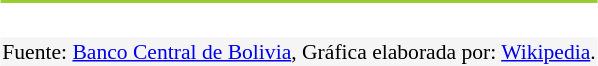<table style="margin: 1em auto; padding: 0.5e text-align:left; clear:all; font-size:90%">
<tr>
<td style="background:black; color:white; text-align: center; background-color: #9acd32;" colspan="6"><strong></strong> <strong></strong></td>
</tr>
<tr>
<td><br></td>
</tr>
<tr>
<td style="background:#f5f5f5; text-align:center;">Fuente: <a href='#'>Banco Central de Bolivia</a>, Gráfica elaborada por: <a href='#'>Wikipedia</a>.</td>
</tr>
</table>
